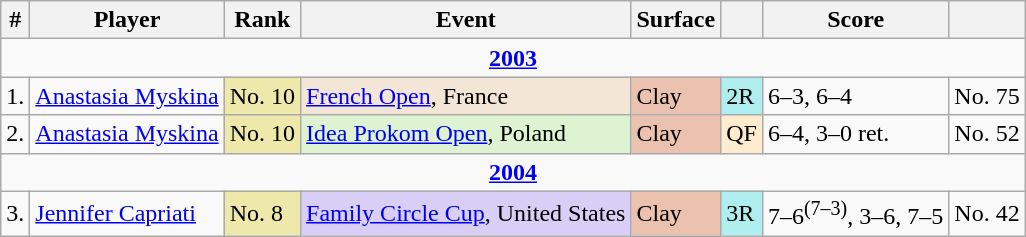<table class="wikitable sortable">
<tr>
<th>#</th>
<th>Player</th>
<th>Rank</th>
<th>Event</th>
<th>Surface</th>
<th></th>
<th>Score</th>
<th></th>
</tr>
<tr>
<td colspan=8 style=text-align:center><strong><a href='#'>2003</a></strong></td>
</tr>
<tr>
<td>1.</td>
<td> <a href='#'>Anastasia Myskina</a></td>
<td bgcolor=eee8aa>No. 10</td>
<td bgcolor=f3e6d7><a href='#'>French Open</a>, France</td>
<td bgcolor=EBC2AF>Clay</td>
<td bgcolor=afeeee>2R</td>
<td>6–3, 6–4</td>
<td>No. 75</td>
</tr>
<tr>
<td>2.</td>
<td> <a href='#'>Anastasia Myskina</a></td>
<td bgcolor=eee8aa>No. 10</td>
<td bgcolor=#ddf3d1><a href='#'>Idea Prokom Open</a>, Poland</td>
<td bgcolor=EBC2AF>Clay</td>
<td bgcolor=ffebcd>QF</td>
<td>6–4, 3–0 ret.</td>
<td>No. 52</td>
</tr>
<tr>
<td colspan=8 style=text-align:center><strong><a href='#'>2004</a></strong></td>
</tr>
<tr>
<td>3.</td>
<td> <a href='#'>Jennifer Capriati</a></td>
<td bgcolor=eee8aa>No. 8</td>
<td bgcolor=#d8cef6><a href='#'>Family Circle Cup</a>, United States</td>
<td bgcolor=EBC2AF>Clay</td>
<td bgcolor=afeeee>3R</td>
<td>7–6<sup>(7–3)</sup>, 3–6, 7–5</td>
<td>No. 42</td>
</tr>
</table>
